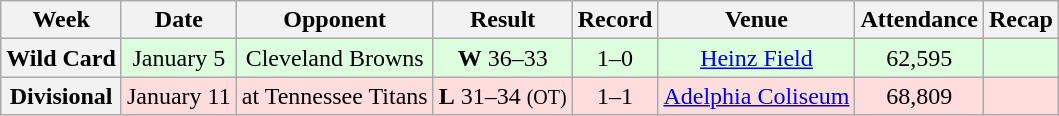<table class="wikitable" style="text-align:center">
<tr>
<th>Week</th>
<th>Date</th>
<th>Opponent</th>
<th>Result</th>
<th>Record</th>
<th>Venue</th>
<th>Attendance</th>
<th>Recap</th>
</tr>
<tr style="background:#ddffdd">
<th>Wild Card</th>
<td>January 5</td>
<td>Cleveland Browns</td>
<td><strong>W</strong> 36–33</td>
<td>1–0</td>
<td><a href='#'>Heinz Field</a></td>
<td>62,595</td>
<td></td>
</tr>
<tr style="background:#ffdddd">
<th>Divisional</th>
<td>January 11</td>
<td>at Tennessee Titans</td>
<td><strong>L</strong> 31–34 <small>(OT)</small></td>
<td>1–1</td>
<td><a href='#'>Adelphia Coliseum</a></td>
<td>68,809</td>
<td></td>
</tr>
</table>
